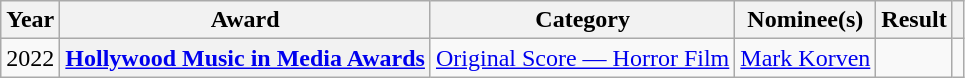<table class="wikitable plainrowheaders">
<tr>
<th scope="col">Year</th>
<th scope="col">Award</th>
<th scope="col">Category</th>
<th scope="col">Nominee(s)</th>
<th scope="col">Result</th>
<th scope="col" class="unsortable"></th>
</tr>
<tr>
<td>2022</td>
<th scope="row"><a href='#'>Hollywood Music in Media Awards</a></th>
<td><a href='#'>Original Score — Horror Film</a></td>
<td><a href='#'>Mark Korven</a></td>
<td></td>
<td style="text-align:center;"></td>
</tr>
</table>
